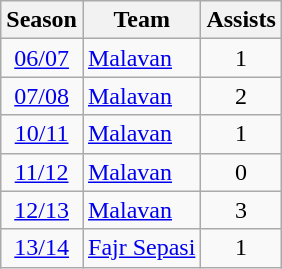<table class="wikitable" style="text-align: center;">
<tr>
<th>Season</th>
<th>Team</th>
<th>Assists</th>
</tr>
<tr>
<td><a href='#'>06/07</a></td>
<td align="left"><a href='#'>Malavan</a></td>
<td>1</td>
</tr>
<tr>
<td><a href='#'>07/08</a></td>
<td align="left"><a href='#'>Malavan</a></td>
<td>2</td>
</tr>
<tr>
<td><a href='#'>10/11</a></td>
<td align="left"><a href='#'>Malavan</a></td>
<td>1</td>
</tr>
<tr>
<td><a href='#'>11/12</a></td>
<td align="left"><a href='#'>Malavan</a></td>
<td>0</td>
</tr>
<tr>
<td><a href='#'>12/13</a></td>
<td align="left"><a href='#'>Malavan</a></td>
<td>3</td>
</tr>
<tr>
<td><a href='#'>13/14</a></td>
<td align="left"><a href='#'>Fajr Sepasi</a></td>
<td>1</td>
</tr>
</table>
